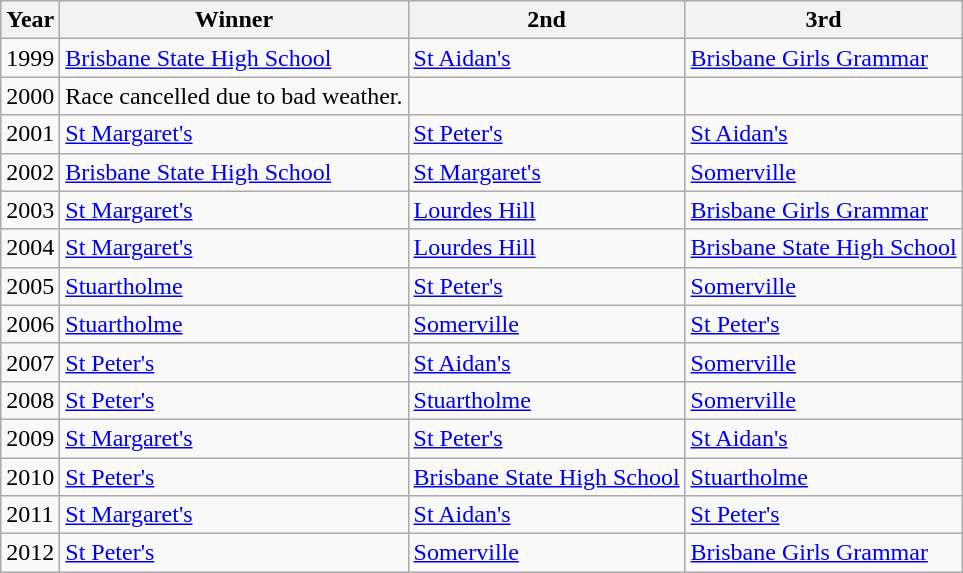<table class="wikitable">
<tr>
<th>Year</th>
<th>Winner</th>
<th>2nd</th>
<th>3rd</th>
</tr>
<tr>
<td>1999</td>
<td><a href='#'>Brisbane State High School</a></td>
<td><a href='#'>St Aidan's</a></td>
<td><a href='#'>Brisbane Girls Grammar</a></td>
</tr>
<tr>
<td>2000</td>
<td>Race cancelled due to bad weather.</td>
<td></td>
</tr>
<tr>
<td>2001</td>
<td> <a href='#'>St Margaret's</a></td>
<td> <a href='#'>St Peter's</a></td>
<td><a href='#'>St Aidan's</a></td>
</tr>
<tr>
<td>2002</td>
<td><a href='#'>Brisbane State High School</a></td>
<td> <a href='#'>St Margaret's</a></td>
<td> <a href='#'>Somerville</a></td>
</tr>
<tr>
<td>2003</td>
<td> <a href='#'>St Margaret's</a></td>
<td><a href='#'>Lourdes Hill</a></td>
<td><a href='#'>Brisbane Girls Grammar</a></td>
</tr>
<tr>
<td>2004</td>
<td> <a href='#'>St Margaret's</a></td>
<td><a href='#'>Lourdes Hill</a></td>
<td><a href='#'>Brisbane State High School</a></td>
</tr>
<tr>
<td>2005</td>
<td><a href='#'>Stuartholme</a></td>
<td> <a href='#'>St Peter's</a></td>
<td> <a href='#'>Somerville</a></td>
</tr>
<tr>
<td>2006</td>
<td><a href='#'>Stuartholme</a></td>
<td> <a href='#'>Somerville</a></td>
<td> <a href='#'>St Peter's</a></td>
</tr>
<tr>
<td>2007</td>
<td> <a href='#'>St Peter's</a></td>
<td><a href='#'>St Aidan's</a></td>
<td> <a href='#'>Somerville</a></td>
</tr>
<tr>
<td>2008</td>
<td> <a href='#'>St Peter's</a></td>
<td><a href='#'>Stuartholme</a></td>
<td> <a href='#'>Somerville</a></td>
</tr>
<tr>
<td>2009</td>
<td> <a href='#'>St Margaret's</a></td>
<td> <a href='#'>St Peter's</a></td>
<td><a href='#'>St Aidan's</a></td>
</tr>
<tr>
<td>2010</td>
<td> <a href='#'>St Peter's</a></td>
<td><a href='#'>Brisbane State High School</a></td>
<td><a href='#'>Stuartholme</a></td>
</tr>
<tr>
<td>2011</td>
<td> <a href='#'>St Margaret's</a></td>
<td><a href='#'>St Aidan's</a></td>
<td> <a href='#'>St Peter's</a></td>
</tr>
<tr>
<td>2012</td>
<td> <a href='#'>St Peter's</a></td>
<td> <a href='#'>Somerville</a></td>
<td><a href='#'>Brisbane Girls Grammar</a></td>
</tr>
</table>
